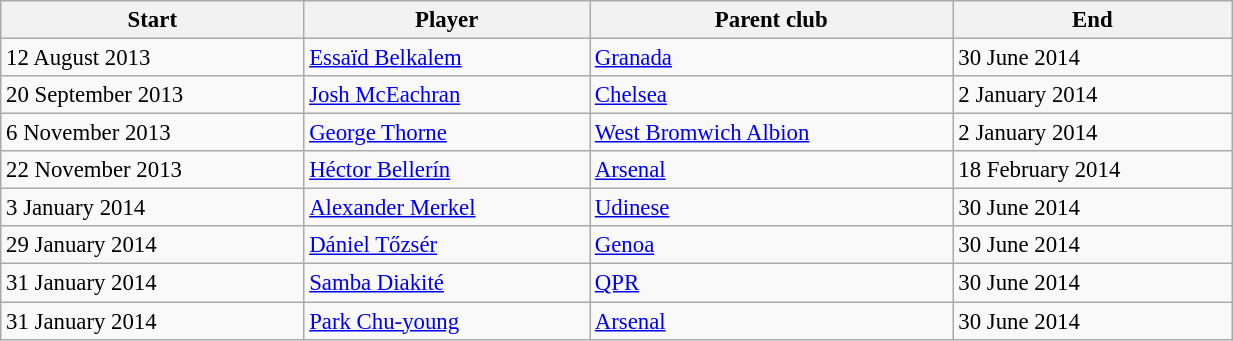<table class="wikitable" style="text-align:center; font-size:95%;width:65%; text-align:left">
<tr>
<th>Start</th>
<th>Player</th>
<th>Parent club</th>
<th>End</th>
</tr>
<tr>
<td>12 August 2013</td>
<td><a href='#'>Essaïd Belkalem</a></td>
<td><a href='#'>Granada</a></td>
<td>30 June 2014</td>
</tr>
<tr>
<td>20 September 2013</td>
<td><a href='#'>Josh McEachran</a></td>
<td><a href='#'>Chelsea</a></td>
<td>2 January 2014</td>
</tr>
<tr>
<td>6 November 2013</td>
<td><a href='#'>George Thorne</a></td>
<td><a href='#'>West Bromwich Albion</a></td>
<td>2 January 2014</td>
</tr>
<tr>
<td>22 November 2013</td>
<td><a href='#'>Héctor Bellerín</a></td>
<td><a href='#'>Arsenal</a></td>
<td>18 February 2014</td>
</tr>
<tr>
<td>3 January 2014</td>
<td><a href='#'>Alexander Merkel</a></td>
<td><a href='#'>Udinese</a></td>
<td>30 June 2014</td>
</tr>
<tr>
<td>29 January 2014</td>
<td><a href='#'>Dániel Tőzsér</a></td>
<td><a href='#'>Genoa</a></td>
<td>30 June 2014</td>
</tr>
<tr>
<td>31 January 2014</td>
<td><a href='#'>Samba Diakité</a></td>
<td><a href='#'>QPR</a></td>
<td>30 June 2014</td>
</tr>
<tr>
<td>31 January 2014</td>
<td><a href='#'>Park Chu-young</a></td>
<td><a href='#'>Arsenal</a></td>
<td>30 June 2014</td>
</tr>
</table>
